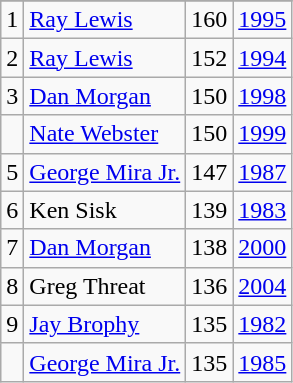<table class="wikitable">
<tr>
</tr>
<tr>
<td>1</td>
<td><a href='#'>Ray Lewis</a></td>
<td>160</td>
<td><a href='#'>1995</a></td>
</tr>
<tr>
<td>2</td>
<td><a href='#'>Ray Lewis</a></td>
<td>152</td>
<td><a href='#'>1994</a></td>
</tr>
<tr>
<td>3</td>
<td><a href='#'>Dan Morgan</a></td>
<td>150</td>
<td><a href='#'>1998</a></td>
</tr>
<tr>
<td></td>
<td><a href='#'>Nate Webster</a></td>
<td>150</td>
<td><a href='#'>1999</a></td>
</tr>
<tr>
<td>5</td>
<td><a href='#'>George Mira Jr.</a></td>
<td>147</td>
<td><a href='#'>1987</a></td>
</tr>
<tr>
<td>6</td>
<td>Ken Sisk</td>
<td>139</td>
<td><a href='#'>1983</a></td>
</tr>
<tr>
<td>7</td>
<td><a href='#'>Dan Morgan</a></td>
<td>138</td>
<td><a href='#'>2000</a></td>
</tr>
<tr>
<td>8</td>
<td>Greg Threat</td>
<td>136</td>
<td><a href='#'>2004</a></td>
</tr>
<tr>
<td>9</td>
<td><a href='#'>Jay Brophy</a></td>
<td>135</td>
<td><a href='#'>1982</a></td>
</tr>
<tr>
<td></td>
<td><a href='#'>George Mira Jr.</a></td>
<td>135</td>
<td><a href='#'>1985</a></td>
</tr>
</table>
